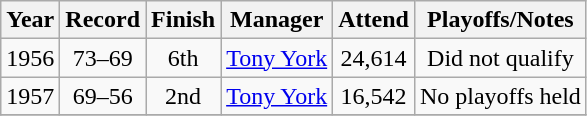<table class="wikitable" style="text-align:center">
<tr>
<th>Year</th>
<th>Record</th>
<th>Finish</th>
<th>Manager</th>
<th>Attend</th>
<th>Playoffs/Notes</th>
</tr>
<tr>
<td>1956</td>
<td>73–69</td>
<td>6th</td>
<td><a href='#'>Tony York</a></td>
<td>24,614</td>
<td>Did not qualify</td>
</tr>
<tr>
<td>1957</td>
<td>69–56</td>
<td>2nd</td>
<td><a href='#'>Tony York</a></td>
<td>16,542</td>
<td>No playoffs held</td>
</tr>
<tr>
</tr>
</table>
